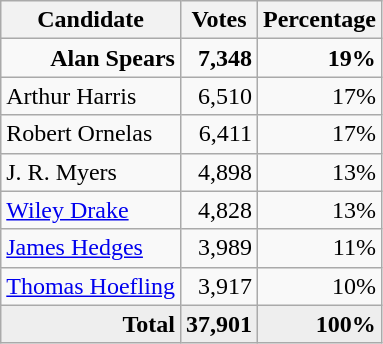<table class="wikitable" style="text-align:right">
<tr>
<th>Candidate</th>
<th>Votes</th>
<th>Percentage</th>
</tr>
<tr>
<td><strong>Alan Spears</strong></td>
<td><strong>7,348</strong></td>
<td><strong>19%</strong></td>
</tr>
<tr>
<td style="text-align:left;">Arthur Harris</td>
<td>6,510</td>
<td>17%</td>
</tr>
<tr>
<td style="text-align:left;">Robert Ornelas</td>
<td>6,411</td>
<td>17%</td>
</tr>
<tr>
<td style="text-align:left;">J. R. Myers</td>
<td>4,898</td>
<td>13%</td>
</tr>
<tr>
<td style="text-align:left;"><a href='#'>Wiley Drake</a></td>
<td>4,828</td>
<td>13%</td>
</tr>
<tr>
<td style="text-align:left;"><a href='#'>James Hedges</a></td>
<td>3,989</td>
<td>11%</td>
</tr>
<tr>
<td style="text-align:left;"><a href='#'>Thomas Hoefling</a></td>
<td>3,917</td>
<td>10%</td>
</tr>
<tr style="background:#eee;">
<td style="margin-right:0.50px"><strong>Total</strong></td>
<td style="margin-right:0.50px"><strong>37,901</strong></td>
<td style="margin-right:0.50px"><strong>100%</strong></td>
</tr>
</table>
